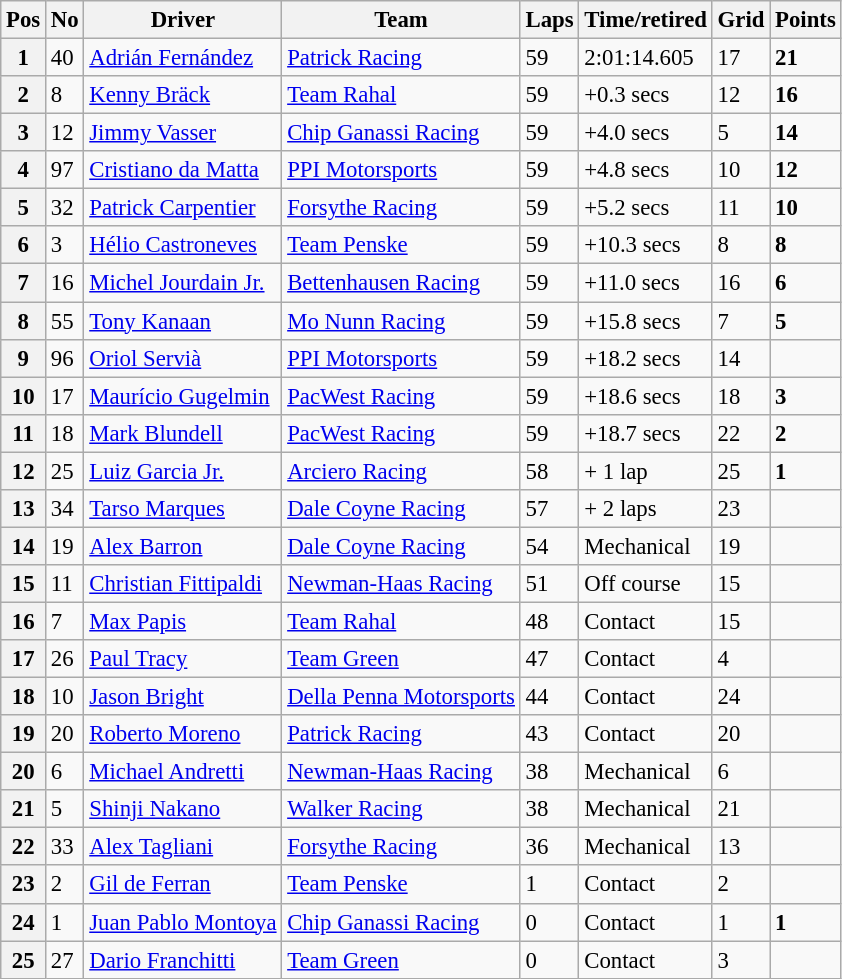<table class="wikitable" style="font-size:95%;">
<tr>
<th>Pos</th>
<th>No</th>
<th>Driver</th>
<th>Team</th>
<th>Laps</th>
<th>Time/retired</th>
<th>Grid</th>
<th>Points</th>
</tr>
<tr>
<th>1</th>
<td>40</td>
<td> <a href='#'>Adrián Fernández</a></td>
<td><a href='#'>Patrick Racing</a></td>
<td>59</td>
<td>2:01:14.605</td>
<td>17</td>
<td><strong>21</strong></td>
</tr>
<tr>
<th>2</th>
<td>8</td>
<td> <a href='#'>Kenny Bräck</a></td>
<td><a href='#'>Team Rahal</a></td>
<td>59</td>
<td>+0.3 secs</td>
<td>12</td>
<td><strong>16</strong></td>
</tr>
<tr>
<th>3</th>
<td>12</td>
<td> <a href='#'>Jimmy Vasser</a></td>
<td><a href='#'>Chip Ganassi Racing</a></td>
<td>59</td>
<td>+4.0 secs</td>
<td>5</td>
<td><strong>14</strong></td>
</tr>
<tr>
<th>4</th>
<td>97</td>
<td> <a href='#'>Cristiano da Matta</a></td>
<td><a href='#'>PPI Motorsports</a></td>
<td>59</td>
<td>+4.8 secs</td>
<td>10</td>
<td><strong>12</strong></td>
</tr>
<tr>
<th>5</th>
<td>32</td>
<td> <a href='#'>Patrick Carpentier</a></td>
<td><a href='#'>Forsythe Racing</a></td>
<td>59</td>
<td>+5.2 secs</td>
<td>11</td>
<td><strong>10</strong></td>
</tr>
<tr>
<th>6</th>
<td>3</td>
<td> <a href='#'>Hélio Castroneves</a></td>
<td><a href='#'>Team Penske</a></td>
<td>59</td>
<td>+10.3 secs</td>
<td>8</td>
<td><strong>8</strong></td>
</tr>
<tr>
<th>7</th>
<td>16</td>
<td> <a href='#'>Michel Jourdain Jr.</a></td>
<td><a href='#'>Bettenhausen Racing</a></td>
<td>59</td>
<td>+11.0 secs</td>
<td>16</td>
<td><strong>6</strong></td>
</tr>
<tr>
<th>8</th>
<td>55</td>
<td> <a href='#'>Tony Kanaan</a></td>
<td><a href='#'>Mo Nunn Racing</a></td>
<td>59</td>
<td>+15.8 secs</td>
<td>7</td>
<td><strong>5</strong></td>
</tr>
<tr>
<th>9</th>
<td>96</td>
<td> <a href='#'>Oriol Servià</a></td>
<td><a href='#'>PPI Motorsports</a></td>
<td>59</td>
<td>+18.2 secs</td>
<td>14</td>
<td><strong> </strong></td>
</tr>
<tr>
<th>10</th>
<td>17</td>
<td> <a href='#'>Maurício Gugelmin</a></td>
<td><a href='#'>PacWest Racing</a></td>
<td>59</td>
<td>+18.6 secs</td>
<td>18</td>
<td><strong>3</strong></td>
</tr>
<tr>
<th>11</th>
<td>18</td>
<td> <a href='#'>Mark Blundell</a></td>
<td><a href='#'>PacWest Racing</a></td>
<td>59</td>
<td>+18.7 secs</td>
<td>22</td>
<td><strong>2</strong></td>
</tr>
<tr>
<th>12</th>
<td>25</td>
<td> <a href='#'>Luiz Garcia Jr.</a></td>
<td><a href='#'>Arciero Racing</a></td>
<td>58</td>
<td>+ 1 lap</td>
<td>25</td>
<td><strong>1</strong></td>
</tr>
<tr>
<th>13</th>
<td>34</td>
<td> <a href='#'>Tarso Marques</a></td>
<td><a href='#'>Dale Coyne Racing</a></td>
<td>57</td>
<td>+ 2 laps</td>
<td>23</td>
<td></td>
</tr>
<tr>
<th>14</th>
<td>19</td>
<td> <a href='#'>Alex Barron</a></td>
<td><a href='#'>Dale Coyne Racing</a></td>
<td>54</td>
<td>Mechanical</td>
<td>19</td>
<td></td>
</tr>
<tr>
<th>15</th>
<td>11</td>
<td> <a href='#'>Christian Fittipaldi</a></td>
<td><a href='#'>Newman-Haas Racing</a></td>
<td>51</td>
<td>Off course</td>
<td>15</td>
<td></td>
</tr>
<tr>
<th>16</th>
<td>7</td>
<td> <a href='#'>Max Papis</a></td>
<td><a href='#'>Team Rahal</a></td>
<td>48</td>
<td>Contact</td>
<td>15</td>
<td></td>
</tr>
<tr>
<th>17</th>
<td>26</td>
<td> <a href='#'>Paul Tracy</a></td>
<td><a href='#'>Team Green</a></td>
<td>47</td>
<td>Contact</td>
<td>4</td>
<td></td>
</tr>
<tr>
<th>18</th>
<td>10</td>
<td> <a href='#'>Jason Bright</a></td>
<td><a href='#'>Della Penna Motorsports</a></td>
<td>44</td>
<td>Contact</td>
<td>24</td>
<td></td>
</tr>
<tr>
<th>19</th>
<td>20</td>
<td> <a href='#'>Roberto Moreno</a></td>
<td><a href='#'>Patrick Racing</a></td>
<td>43</td>
<td>Contact</td>
<td>20</td>
<td></td>
</tr>
<tr>
<th>20</th>
<td>6</td>
<td> <a href='#'>Michael Andretti</a></td>
<td><a href='#'>Newman-Haas Racing</a></td>
<td>38</td>
<td>Mechanical</td>
<td>6</td>
<td></td>
</tr>
<tr>
<th>21</th>
<td>5</td>
<td> <a href='#'>Shinji Nakano</a></td>
<td><a href='#'>Walker Racing</a></td>
<td>38</td>
<td>Mechanical</td>
<td>21</td>
<td></td>
</tr>
<tr>
<th>22</th>
<td>33</td>
<td> <a href='#'>Alex Tagliani</a></td>
<td><a href='#'>Forsythe Racing</a></td>
<td>36</td>
<td>Mechanical</td>
<td>13</td>
<td></td>
</tr>
<tr>
<th>23</th>
<td>2</td>
<td> <a href='#'>Gil de Ferran</a></td>
<td><a href='#'>Team Penske</a></td>
<td>1</td>
<td>Contact</td>
<td>2</td>
<td></td>
</tr>
<tr>
<th>24</th>
<td>1</td>
<td> <a href='#'>Juan Pablo Montoya</a></td>
<td><a href='#'>Chip Ganassi Racing</a></td>
<td>0</td>
<td>Contact</td>
<td>1</td>
<td><strong>1</strong></td>
</tr>
<tr>
<th>25</th>
<td>27</td>
<td> <a href='#'>Dario Franchitti</a></td>
<td><a href='#'>Team Green</a></td>
<td>0</td>
<td>Contact</td>
<td>3</td>
<td></td>
</tr>
</table>
